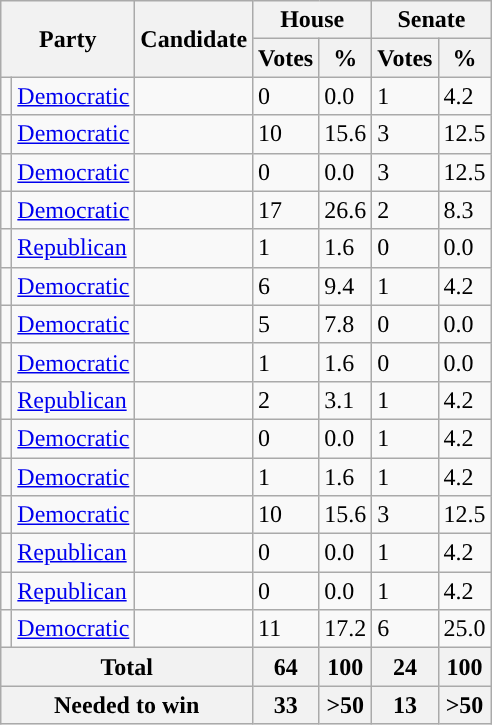<table class="wikitable sortable">
<tr>
<th colspan="2" rowspan="2">Party</th>
<th rowspan="2">Candidate</th>
<th colspan="2">House</th>
<th colspan="2">Senate</th>
</tr>
<tr>
<th>Votes</th>
<th>%</th>
<th>Votes</th>
<th>%</th>
</tr>
<tr>
<td style="background-color:"></td>
<td><a href='#'>Democratic</a></td>
<td></td>
<td>0</td>
<td>0.0</td>
<td>1</td>
<td>4.2</td>
</tr>
<tr>
<td style="background-color:"></td>
<td><a href='#'>Democratic</a></td>
<td></td>
<td>10</td>
<td>15.6</td>
<td>3</td>
<td>12.5</td>
</tr>
<tr>
<td style="background-color:"></td>
<td><a href='#'>Democratic</a></td>
<td></td>
<td>0</td>
<td>0.0</td>
<td>3</td>
<td>12.5</td>
</tr>
<tr>
<td style="background-color:"></td>
<td><a href='#'>Democratic</a></td>
<td></td>
<td>17</td>
<td>26.6</td>
<td>2</td>
<td>8.3</td>
</tr>
<tr>
<td style="background-color:"></td>
<td><a href='#'>Republican</a></td>
<td></td>
<td>1</td>
<td>1.6</td>
<td>0</td>
<td>0.0</td>
</tr>
<tr>
<td style="background-color:"></td>
<td><a href='#'>Democratic</a></td>
<td></td>
<td>6</td>
<td>9.4</td>
<td>1</td>
<td>4.2</td>
</tr>
<tr>
<td style="background-color:"></td>
<td><a href='#'>Democratic</a></td>
<td></td>
<td>5</td>
<td>7.8</td>
<td>0</td>
<td>0.0</td>
</tr>
<tr>
<td style="background-color:"></td>
<td><a href='#'>Democratic</a></td>
<td></td>
<td>1</td>
<td>1.6</td>
<td>0</td>
<td>0.0</td>
</tr>
<tr>
<td style="background-color:"></td>
<td><a href='#'>Republican</a></td>
<td></td>
<td>2</td>
<td>3.1</td>
<td>1</td>
<td>4.2</td>
</tr>
<tr>
<td style="background-color:"></td>
<td><a href='#'>Democratic</a></td>
<td></td>
<td>0</td>
<td>0.0</td>
<td>1</td>
<td>4.2</td>
</tr>
<tr>
<td style="background-color:"></td>
<td><a href='#'>Democratic</a></td>
<td></td>
<td>1</td>
<td>1.6</td>
<td>1</td>
<td>4.2</td>
</tr>
<tr>
<td style="background-color:"></td>
<td><a href='#'>Democratic</a></td>
<td></td>
<td>10</td>
<td>15.6</td>
<td>3</td>
<td>12.5</td>
</tr>
<tr>
<td style="background-color:"></td>
<td><a href='#'>Republican</a></td>
<td></td>
<td>0</td>
<td>0.0</td>
<td>1</td>
<td>4.2</td>
</tr>
<tr>
<td style="background-color:"></td>
<td><a href='#'>Republican</a></td>
<td></td>
<td>0</td>
<td>0.0</td>
<td>1</td>
<td>4.2</td>
</tr>
<tr>
<td style="background-color:"></td>
<td><a href='#'>Democratic</a></td>
<td></td>
<td>11</td>
<td>17.2</td>
<td>6</td>
<td>25.0</td>
</tr>
<tr>
<th colspan="3">Total</th>
<th>64</th>
<th>100</th>
<th>24</th>
<th>100</th>
</tr>
<tr>
<th colspan="3">Needed to win</th>
<th>33</th>
<th>>50</th>
<th>13</th>
<th>>50</th>
</tr>
</table>
